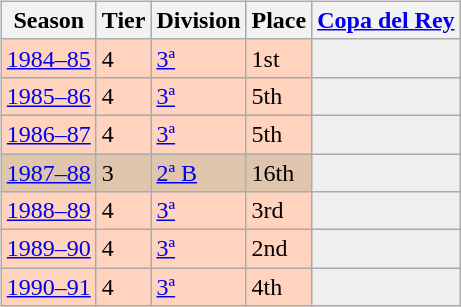<table>
<tr>
<td valign="top" width=0%><br><table class="wikitable">
<tr style="background:#f0f6fa">
<th>Season</th>
<th>Tier</th>
<th>Division</th>
<th>Place</th>
<th><a href='#'>Copa del Rey</a></th>
</tr>
<tr>
<td style="background:#FFD3BD"><a href='#'>1984–85</a></td>
<td style="background:#FFD3BD">4</td>
<td style="background:#FFD3BD"><a href='#'>3ª</a></td>
<td style="background:#FFD3BD">1st</td>
<th style="background:#EFEFEF"></th>
</tr>
<tr>
<td style="background:#FFD3BD"><a href='#'>1985–86</a></td>
<td style="background:#FFD3BD">4</td>
<td style="background:#FFD3BD"><a href='#'>3ª</a></td>
<td style="background:#FFD3BD">5th</td>
<th style="background:#EFEFEF"></th>
</tr>
<tr>
<td style="background:#FFD3BD"><a href='#'>1986–87</a></td>
<td style="background:#FFD3BD">4</td>
<td style="background:#FFD3BD"><a href='#'>3ª</a></td>
<td style="background:#FFD3BD">5th</td>
<th style="background:#EFEFEF"></th>
</tr>
<tr>
<td style="background:#DEC5AB"><a href='#'>1987–88</a></td>
<td style="background:#DEC5AB">3</td>
<td style="background:#DEC5AB"><a href='#'>2ª B</a></td>
<td style="background:#DEC5AB">16th</td>
<th style="background:#EFEFEF"></th>
</tr>
<tr>
<td style="background:#FFD3BD"><a href='#'>1988–89</a></td>
<td style="background:#FFD3BD">4</td>
<td style="background:#FFD3BD"><a href='#'>3ª</a></td>
<td style="background:#FFD3BD">3rd</td>
<th style="background:#EFEFEF"></th>
</tr>
<tr>
<td style="background:#FFD3BD"><a href='#'>1989–90</a></td>
<td style="background:#FFD3BD">4</td>
<td style="background:#FFD3BD"><a href='#'>3ª</a></td>
<td style="background:#FFD3BD">2nd</td>
<th style="background:#EFEFEF"></th>
</tr>
<tr>
<td style="background:#FFD3BD"><a href='#'>1990–91</a></td>
<td style="background:#FFD3BD">4</td>
<td style="background:#FFD3BD"><a href='#'>3ª</a></td>
<td style="background:#FFD3BD">4th</td>
<th style="background:#EFEFEF"></th>
</tr>
</table>
</td>
</tr>
</table>
